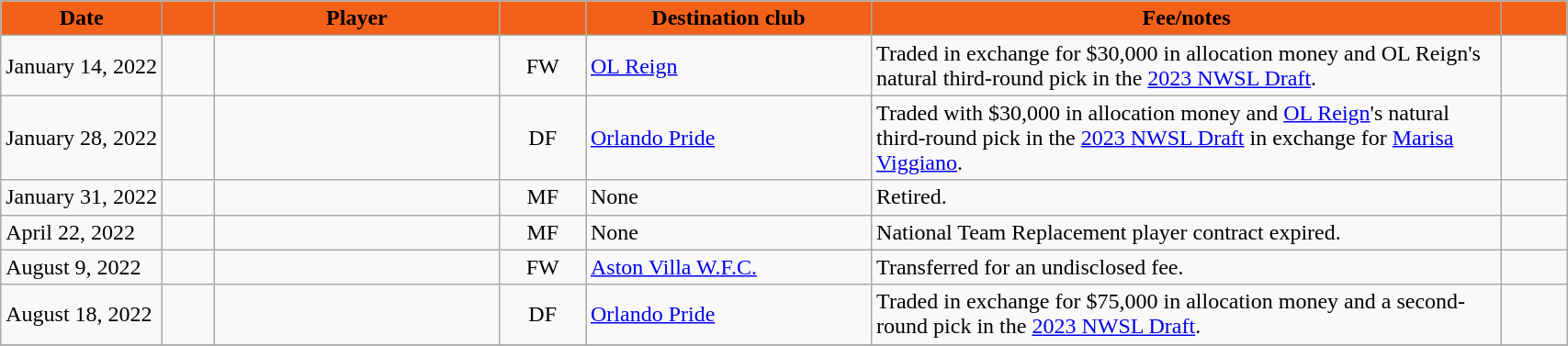<table class="wikitable sortable" style="text-align:left;">
<tr>
<th style="background:#f36018; color:#000; width:110px;" data-sort-type="date">Date</th>
<th style="background:#f36018; color:#000; width:30px;"></th>
<th style="background:#f36018; color:#000; width:200px;">Player</th>
<th style="background:#f36018; color:#000; width:55px;"></th>
<th style="background:#f36018; color:#000; width:200px;">Destination club</th>
<th style="background:#f36018; color:#000; width:450px;">Fee/notes</th>
<th style="background:#f36018; color:#000; width:40px;"></th>
</tr>
<tr>
<td>January 14, 2022</td>
<td></td>
<td></td>
<td align="center">FW</td>
<td> <a href='#'>OL Reign</a></td>
<td>Traded in exchange for $30,000 in allocation money and OL Reign's natural third-round pick in the <a href='#'>2023 NWSL Draft</a>.</td>
<td></td>
</tr>
<tr>
<td>January 28, 2022</td>
<td></td>
<td></td>
<td align="center">DF</td>
<td> <a href='#'>Orlando Pride</a></td>
<td>Traded with $30,000 in allocation money and <a href='#'>OL Reign</a>'s natural third-round pick in the <a href='#'>2023 NWSL Draft</a> in exchange for <a href='#'>Marisa Viggiano</a>.</td>
<td></td>
</tr>
<tr>
<td>January 31, 2022</td>
<td></td>
<td></td>
<td align="center">MF</td>
<td>None</td>
<td>Retired.</td>
<td></td>
</tr>
<tr>
<td>April 22, 2022</td>
<td></td>
<td></td>
<td align="center">MF</td>
<td>None</td>
<td>National Team Replacement player contract expired.</td>
<td></td>
</tr>
<tr>
<td>August 9, 2022</td>
<td></td>
<td></td>
<td align="center">FW</td>
<td> <a href='#'>Aston Villa W.F.C.</a></td>
<td>Transferred for an undisclosed fee.</td>
<td></td>
</tr>
<tr>
<td>August 18, 2022</td>
<td></td>
<td></td>
<td align="center">DF</td>
<td> <a href='#'>Orlando Pride</a></td>
<td>Traded in exchange for $75,000 in allocation money and a second-round pick in the <a href='#'>2023 NWSL Draft</a>.</td>
<td></td>
</tr>
<tr>
</tr>
</table>
